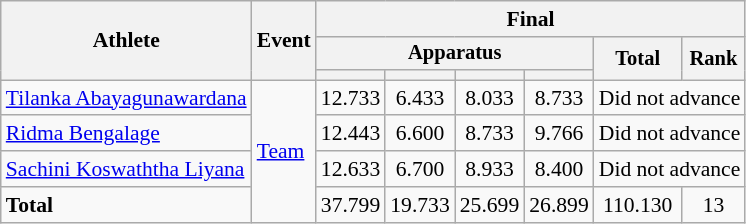<table class="wikitable" style="font-size:90%">
<tr>
<th rowspan=3>Athlete</th>
<th rowspan=3>Event</th>
<th colspan=6>Final</th>
</tr>
<tr style="font-size:95%">
<th colspan=4>Apparatus</th>
<th rowspan=2>Total</th>
<th rowspan=2>Rank</th>
</tr>
<tr style="font-size:95%">
<th></th>
<th></th>
<th></th>
<th></th>
</tr>
<tr align=center>
<td align=left><a href='#'>Tilanka Abayagunawardana</a></td>
<td align=left rowspan=4><a href='#'>Team</a></td>
<td>12.733</td>
<td>6.433</td>
<td>8.033</td>
<td>8.733</td>
<td colspan=2>Did not advance</td>
</tr>
<tr align=center>
<td align=left><a href='#'>Ridma Bengalage</a></td>
<td>12.443</td>
<td>6.600</td>
<td>8.733</td>
<td>9.766</td>
<td colspan=2>Did not advance</td>
</tr>
<tr align=center>
<td align=left><a href='#'>Sachini Koswaththa Liyana</a></td>
<td>12.633</td>
<td>6.700</td>
<td>8.933</td>
<td>8.400</td>
<td colspan=2>Did not advance</td>
</tr>
<tr align=center>
<td align=left><strong>Total</strong></td>
<td>37.799</td>
<td>19.733</td>
<td>25.699</td>
<td>26.899</td>
<td>110.130</td>
<td>13</td>
</tr>
</table>
